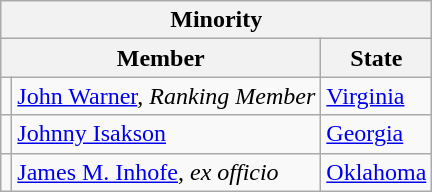<table class=wikitable>
<tr>
<th colspan=3>Minority</th>
</tr>
<tr>
<th colspan=2>Member</th>
<th>State</th>
</tr>
<tr>
<td></td>
<td><a href='#'>John Warner</a>, <em>Ranking Member</em></td>
<td><a href='#'>Virginia</a></td>
</tr>
<tr>
<td></td>
<td><a href='#'>Johnny Isakson</a></td>
<td><a href='#'>Georgia</a></td>
</tr>
<tr>
<td></td>
<td><a href='#'>James M. Inhofe</a>, <em>ex officio</em></td>
<td><a href='#'>Oklahoma</a></td>
</tr>
</table>
